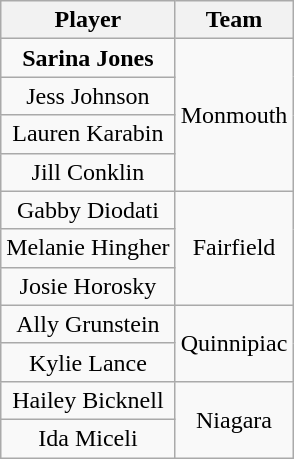<table class="wikitable" style="text-align: center;">
<tr>
<th>Player</th>
<th>Team</th>
</tr>
<tr>
<td><strong>Sarina Jones</strong></td>
<td rowspan=4>Monmouth</td>
</tr>
<tr>
<td>Jess Johnson</td>
</tr>
<tr>
<td>Lauren Karabin</td>
</tr>
<tr>
<td>Jill Conklin</td>
</tr>
<tr>
<td>Gabby Diodati</td>
<td rowspan=3>Fairfield</td>
</tr>
<tr>
<td>Melanie Hingher</td>
</tr>
<tr>
<td>Josie Horosky</td>
</tr>
<tr>
<td>Ally Grunstein</td>
<td rowspan=2>Quinnipiac</td>
</tr>
<tr>
<td>Kylie Lance</td>
</tr>
<tr>
<td>Hailey Bicknell</td>
<td rowspan=2>Niagara</td>
</tr>
<tr>
<td>Ida Miceli</td>
</tr>
</table>
